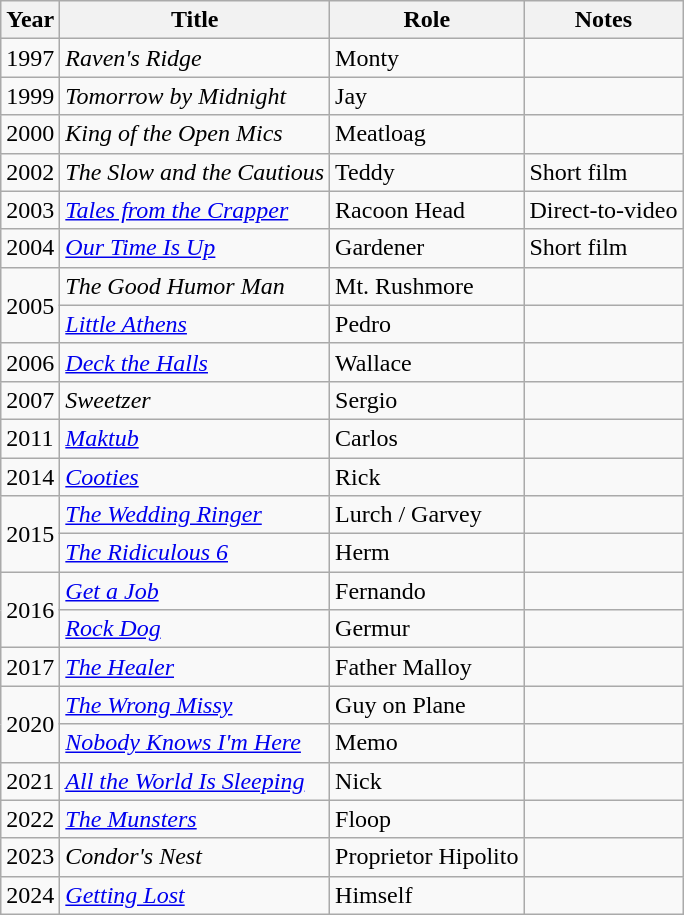<table class="wikitable sortable">
<tr>
<th>Year</th>
<th>Title</th>
<th>Role</th>
<th class="unsortable">Notes</th>
</tr>
<tr>
<td>1997</td>
<td><em>Raven's Ridge</em></td>
<td>Monty</td>
<td></td>
</tr>
<tr>
<td>1999</td>
<td><em>Tomorrow by Midnight</em></td>
<td>Jay</td>
<td></td>
</tr>
<tr>
<td>2000</td>
<td><em>King of the Open Mics</em></td>
<td>Meatloag</td>
<td></td>
</tr>
<tr>
<td>2002</td>
<td><em>The Slow and the Cautious</em></td>
<td>Teddy</td>
<td>Short film</td>
</tr>
<tr>
<td>2003</td>
<td><em><a href='#'>Tales from the Crapper</a></em></td>
<td>Racoon Head</td>
<td>Direct-to-video</td>
</tr>
<tr>
<td>2004</td>
<td><em><a href='#'>Our Time Is Up</a></em></td>
<td>Gardener</td>
<td>Short film</td>
</tr>
<tr>
<td rowspan=2>2005</td>
<td><em>The Good Humor Man</em></td>
<td>Mt. Rushmore</td>
<td></td>
</tr>
<tr>
<td><em><a href='#'>Little Athens</a></em></td>
<td>Pedro</td>
<td></td>
</tr>
<tr>
<td>2006</td>
<td><em><a href='#'>Deck the Halls</a></em></td>
<td>Wallace</td>
<td></td>
</tr>
<tr>
<td>2007</td>
<td><em>Sweetzer</em></td>
<td>Sergio</td>
<td></td>
</tr>
<tr>
<td>2011</td>
<td><em><a href='#'>Maktub</a></em></td>
<td>Carlos</td>
<td></td>
</tr>
<tr>
<td>2014</td>
<td><em><a href='#'>Cooties</a></em></td>
<td>Rick</td>
<td></td>
</tr>
<tr>
<td rowspan=2>2015</td>
<td><em><a href='#'>The Wedding Ringer</a></em></td>
<td>Lurch / Garvey</td>
<td></td>
</tr>
<tr>
<td><em><a href='#'>The Ridiculous 6</a></em></td>
<td>Herm</td>
<td></td>
</tr>
<tr>
<td rowspan=2>2016</td>
<td><em><a href='#'>Get a Job</a></em></td>
<td>Fernando</td>
<td></td>
</tr>
<tr>
<td><em><a href='#'>Rock Dog</a></em></td>
<td>Germur</td>
<td></td>
</tr>
<tr>
<td>2017</td>
<td><em><a href='#'>The Healer</a></em></td>
<td>Father Malloy</td>
<td></td>
</tr>
<tr>
<td rowspan=2>2020</td>
<td><em><a href='#'>The Wrong Missy</a></em></td>
<td>Guy on Plane</td>
<td></td>
</tr>
<tr>
<td><em><a href='#'>Nobody Knows I'm Here</a></em></td>
<td>Memo</td>
<td></td>
</tr>
<tr>
<td>2021</td>
<td><em><a href='#'>All the World Is Sleeping</a> </em></td>
<td>Nick</td>
<td></td>
</tr>
<tr>
<td>2022</td>
<td><em><a href='#'>The Munsters</a></em></td>
<td>Floop</td>
<td></td>
</tr>
<tr>
<td>2023</td>
<td><em>Condor's Nest</em></td>
<td>Proprietor Hipolito</td>
<td></td>
</tr>
<tr>
<td>2024</td>
<td><em><a href='#'>Getting Lost</a></em></td>
<td>Himself</td>
<td></td>
</tr>
</table>
